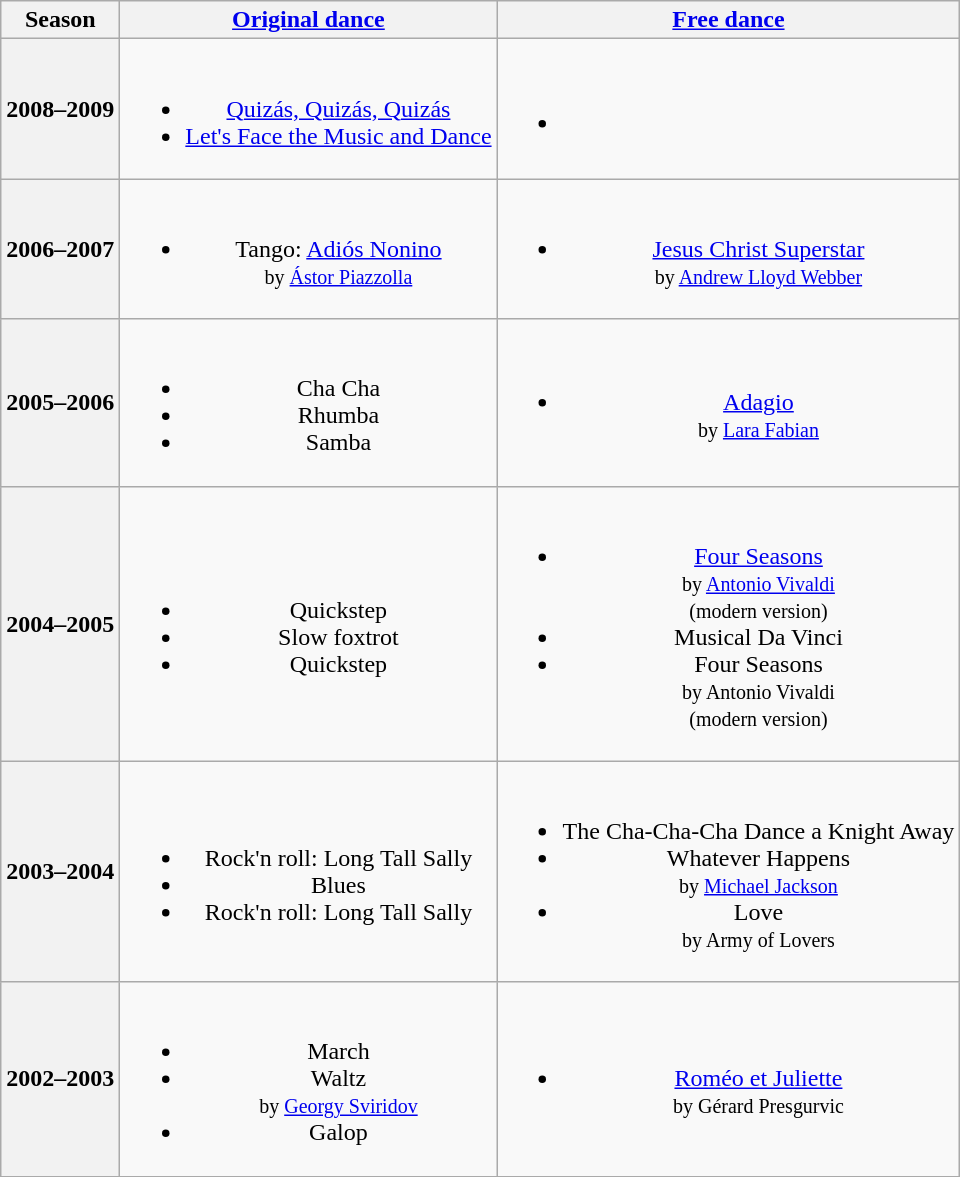<table class=wikitable style=text-align:center>
<tr>
<th>Season</th>
<th><a href='#'>Original dance</a></th>
<th><a href='#'>Free dance</a></th>
</tr>
<tr>
<th>2008–2009</th>
<td><br><ul><li><a href='#'>Quizás, Quizás, Quizás</a></li><li><a href='#'>Let's Face the Music and Dance</a></li></ul></td>
<td><br><ul><li></li></ul></td>
</tr>
<tr>
<th>2006–2007 <br> </th>
<td><br><ul><li>Tango: <a href='#'>Adiós Nonino</a> <br><small> by <a href='#'>Ástor Piazzolla</a> </small></li></ul></td>
<td><br><ul><li><a href='#'>Jesus Christ Superstar</a> <br><small> by <a href='#'>Andrew Lloyd Webber</a> </small></li></ul></td>
</tr>
<tr>
<th>2005–2006 <br> </th>
<td><br><ul><li>Cha Cha</li><li>Rhumba</li><li>Samba</li></ul></td>
<td><br><ul><li><a href='#'>Adagio</a> <br><small> by <a href='#'>Lara Fabian</a> </small></li></ul></td>
</tr>
<tr>
<th>2004–2005 <br> </th>
<td><br><ul><li>Quickstep</li><li>Slow foxtrot</li><li>Quickstep</li></ul></td>
<td><br><ul><li><a href='#'>Four Seasons</a> <br><small> by <a href='#'>Antonio Vivaldi</a> <br> (modern version) </small></li><li>Musical Da Vinci</li><li>Four Seasons <br><small> by Antonio Vivaldi <br> (modern version) </small></li></ul></td>
</tr>
<tr>
<th>2003–2004 <br> </th>
<td><br><ul><li>Rock'n roll: Long Tall Sally</li><li>Blues</li><li>Rock'n roll: Long Tall Sally</li></ul></td>
<td><br><ul><li>The Cha-Cha-Cha Dance a Knight Away</li><li>Whatever Happens <br><small> by <a href='#'>Michael Jackson</a> </small></li><li>Love <br><small> by Army of Lovers </small></li></ul></td>
</tr>
<tr>
<th>2002–2003 <br> </th>
<td><br><ul><li>March</li><li>Waltz <br><small> by <a href='#'>Georgy Sviridov</a> </small></li><li>Galop</li></ul></td>
<td><br><ul><li><a href='#'>Roméo et Juliette</a> <br><small> by Gérard Presgurvic </small></li></ul></td>
</tr>
</table>
